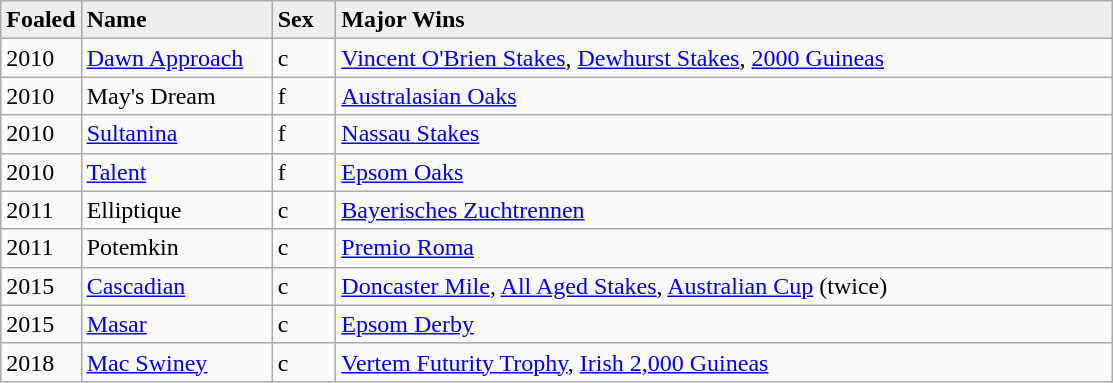<table class="wikitable">
<tr bgcolor="#eeeeee">
<td width="35px"><strong>Foaled</strong></td>
<td width="120px"><strong>Name</strong></td>
<td width="35px"><strong>Sex</strong></td>
<td width="510px"><strong>Major Wins</strong></td>
</tr>
<tr>
<td>2010</td>
<td><a href='#'>Dawn Approach</a></td>
<td>c</td>
<td><a href='#'>Vincent O'Brien Stakes</a>, <a href='#'>Dewhurst Stakes</a>, <a href='#'>2000 Guineas</a></td>
</tr>
<tr>
<td>2010</td>
<td>May's Dream</td>
<td>f</td>
<td><a href='#'>Australasian Oaks</a></td>
</tr>
<tr>
<td>2010</td>
<td><a href='#'>Sultanina</a></td>
<td>f</td>
<td><a href='#'>Nassau Stakes</a></td>
</tr>
<tr>
<td>2010</td>
<td><a href='#'>Talent</a></td>
<td>f</td>
<td><a href='#'>Epsom Oaks</a></td>
</tr>
<tr>
<td>2011</td>
<td>Elliptique</td>
<td>c</td>
<td><a href='#'>Bayerisches Zuchtrennen</a></td>
</tr>
<tr>
<td>2011</td>
<td>Potemkin</td>
<td>c</td>
<td><a href='#'>Premio Roma</a></td>
</tr>
<tr>
<td>2015</td>
<td><a href='#'>Cascadian</a></td>
<td>c</td>
<td><a href='#'>Doncaster Mile</a>, <a href='#'>All Aged Stakes</a>, <a href='#'>Australian Cup</a> (twice)</td>
</tr>
<tr>
<td>2015</td>
<td><a href='#'>Masar</a></td>
<td>c</td>
<td><a href='#'>Epsom Derby</a></td>
</tr>
<tr>
<td>2018</td>
<td><a href='#'>Mac Swiney</a></td>
<td>c</td>
<td><a href='#'>Vertem Futurity Trophy</a>, <a href='#'>Irish 2,000 Guineas</a></td>
</tr>
</table>
